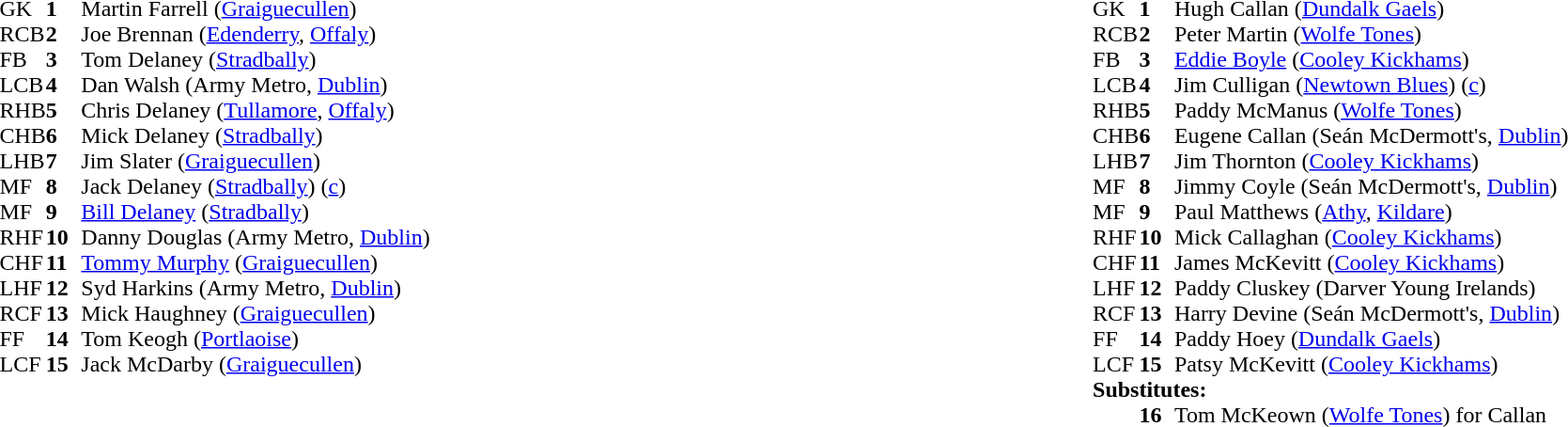<table style="width:100%;">
<tr>
<td style="vertical-align:top; width:50%"><br><table cellspacing="0" cellpadding="0">
<tr>
<th width="25"></th>
<th width="25"></th>
</tr>
<tr>
<td>GK</td>
<td><strong>1</strong></td>
<td>Martin Farrell (<a href='#'>Graiguecullen</a>)</td>
</tr>
<tr>
<td>RCB</td>
<td><strong>2</strong></td>
<td>Joe Brennan (<a href='#'>Edenderry</a>, <a href='#'>Offaly</a>)</td>
</tr>
<tr>
<td>FB</td>
<td><strong>3</strong></td>
<td>Tom Delaney (<a href='#'>Stradbally</a>)</td>
</tr>
<tr>
<td>LCB</td>
<td><strong>4</strong></td>
<td>Dan Walsh (Army Metro, <a href='#'>Dublin</a>)</td>
</tr>
<tr>
<td>RHB</td>
<td><strong>5</strong></td>
<td>Chris Delaney (<a href='#'>Tullamore</a>, <a href='#'>Offaly</a>)</td>
</tr>
<tr>
<td>CHB</td>
<td><strong>6</strong></td>
<td>Mick Delaney (<a href='#'>Stradbally</a>)</td>
</tr>
<tr>
<td>LHB</td>
<td><strong>7</strong></td>
<td>Jim Slater (<a href='#'>Graiguecullen</a>)</td>
</tr>
<tr>
<td>MF</td>
<td><strong>8</strong></td>
<td>Jack Delaney (<a href='#'>Stradbally</a>) (<a href='#'>c</a>)</td>
</tr>
<tr>
<td>MF</td>
<td><strong>9</strong></td>
<td><a href='#'>Bill Delaney</a> (<a href='#'>Stradbally</a>)</td>
</tr>
<tr>
<td>RHF</td>
<td><strong>10</strong></td>
<td>Danny Douglas (Army Metro, <a href='#'>Dublin</a>)</td>
</tr>
<tr>
<td>CHF</td>
<td><strong>11</strong></td>
<td><a href='#'>Tommy Murphy</a> (<a href='#'>Graiguecullen</a>)</td>
</tr>
<tr>
<td>LHF</td>
<td><strong>12</strong></td>
<td>Syd Harkins (Army Metro, <a href='#'>Dublin</a>)</td>
</tr>
<tr>
<td>RCF</td>
<td><strong>13</strong></td>
<td>Mick Haughney (<a href='#'>Graiguecullen</a>)</td>
</tr>
<tr>
<td>FF</td>
<td><strong>14</strong></td>
<td>Tom Keogh (<a href='#'>Portlaoise</a>)</td>
</tr>
<tr>
<td>LCF</td>
<td><strong>15</strong></td>
<td>Jack McDarby (<a href='#'>Graiguecullen</a>)</td>
</tr>
<tr>
</tr>
</table>
</td>
<td style="vertical-align:top; width:50%"><br><table cellspacing="0" cellpadding="0" style="margin:auto">
<tr>
<th width="25"></th>
<th width="25"></th>
</tr>
<tr>
<td>GK</td>
<td><strong>1</strong></td>
<td>Hugh Callan (<a href='#'>Dundalk Gaels</a>)</td>
</tr>
<tr>
<td>RCB</td>
<td><strong>2</strong></td>
<td>Peter Martin (<a href='#'>Wolfe Tones</a>)</td>
</tr>
<tr>
<td>FB</td>
<td><strong>3</strong></td>
<td><a href='#'>Eddie Boyle</a> (<a href='#'>Cooley Kickhams</a>)</td>
</tr>
<tr>
<td>LCB</td>
<td><strong>4</strong></td>
<td>Jim Culligan (<a href='#'>Newtown Blues</a>) (<a href='#'>c</a>)</td>
</tr>
<tr>
<td>RHB</td>
<td><strong>5</strong></td>
<td>Paddy McManus (<a href='#'>Wolfe Tones</a>)</td>
</tr>
<tr>
<td>CHB</td>
<td><strong>6</strong></td>
<td>Eugene Callan (Seán McDermott's, <a href='#'>Dublin</a>)</td>
</tr>
<tr>
<td>LHB</td>
<td><strong>7</strong></td>
<td>Jim Thornton (<a href='#'>Cooley Kickhams</a>)</td>
</tr>
<tr>
<td>MF</td>
<td><strong>8</strong></td>
<td>Jimmy Coyle (Seán McDermott's, <a href='#'>Dublin</a>)</td>
</tr>
<tr>
<td>MF</td>
<td><strong>9</strong></td>
<td>Paul Matthews (<a href='#'>Athy</a>, <a href='#'>Kildare</a>)</td>
</tr>
<tr>
<td>RHF</td>
<td><strong>10</strong></td>
<td>Mick Callaghan (<a href='#'>Cooley Kickhams</a>)</td>
</tr>
<tr>
<td>CHF</td>
<td><strong>11</strong></td>
<td>James McKevitt (<a href='#'>Cooley Kickhams</a>)</td>
</tr>
<tr>
<td>LHF</td>
<td><strong>12</strong></td>
<td>Paddy Cluskey (Darver Young Irelands)</td>
</tr>
<tr>
<td>RCF</td>
<td><strong>13</strong></td>
<td>Harry Devine (Seán McDermott's, <a href='#'>Dublin</a>)</td>
</tr>
<tr>
<td>FF</td>
<td><strong>14</strong></td>
<td>Paddy Hoey (<a href='#'>Dundalk Gaels</a>)</td>
</tr>
<tr>
<td>LCF</td>
<td><strong>15</strong></td>
<td>Patsy McKevitt (<a href='#'>Cooley Kickhams</a>)</td>
</tr>
<tr>
<td colspan=3><strong>Substitutes:</strong></td>
</tr>
<tr>
<td></td>
<td><strong>16</strong></td>
<td>Tom McKeown (<a href='#'>Wolfe Tones</a>) for Callan</td>
</tr>
<tr>
</tr>
</table>
</td>
</tr>
</table>
